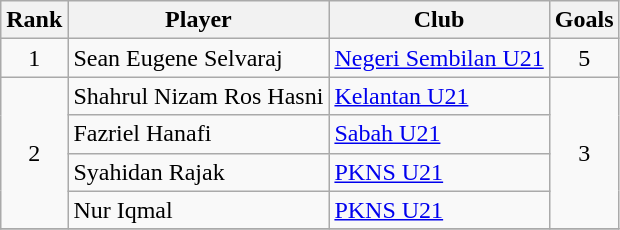<table class="wikitable" style="text-align:center">
<tr>
<th>Rank</th>
<th>Player</th>
<th>Club</th>
<th>Goals</th>
</tr>
<tr>
<td>1</td>
<td align="left">Sean Eugene Selvaraj</td>
<td align="left"><a href='#'>Negeri Sembilan U21</a></td>
<td>5</td>
</tr>
<tr>
<td rowspan="4">2</td>
<td align="left">Shahrul Nizam Ros Hasni</td>
<td align="left"><a href='#'>Kelantan U21</a></td>
<td rowspan="4">3</td>
</tr>
<tr>
<td align="left">Fazriel Hanafi</td>
<td align="left"><a href='#'>Sabah U21</a></td>
</tr>
<tr>
<td align="left">Syahidan Rajak</td>
<td align="left"><a href='#'>PKNS U21</a></td>
</tr>
<tr>
<td align="left">Nur Iqmal</td>
<td align="left"><a href='#'>PKNS U21</a></td>
</tr>
<tr>
</tr>
</table>
